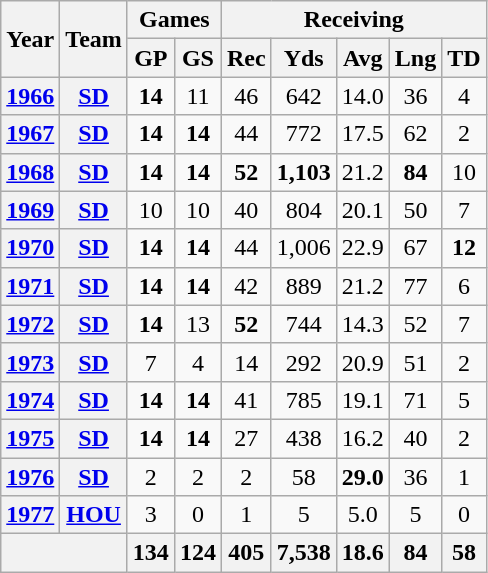<table class="wikitable" style="text-align:center;">
<tr>
<th rowspan="2">Year</th>
<th rowspan="2">Team</th>
<th colspan="2">Games</th>
<th colspan="5">Receiving</th>
</tr>
<tr>
<th>GP</th>
<th>GS</th>
<th>Rec</th>
<th>Yds</th>
<th>Avg</th>
<th>Lng</th>
<th>TD</th>
</tr>
<tr>
<th><a href='#'>1966</a></th>
<th><a href='#'>SD</a></th>
<td><strong>14</strong></td>
<td>11</td>
<td>46</td>
<td>642</td>
<td>14.0</td>
<td>36</td>
<td>4</td>
</tr>
<tr>
<th><a href='#'>1967</a></th>
<th><a href='#'>SD</a></th>
<td><strong>14</strong></td>
<td><strong>14</strong></td>
<td>44</td>
<td>772</td>
<td>17.5</td>
<td>62</td>
<td>2</td>
</tr>
<tr>
<th><a href='#'>1968</a></th>
<th><a href='#'>SD</a></th>
<td><strong>14</strong></td>
<td><strong>14</strong></td>
<td><strong>52</strong></td>
<td><strong>1,103</strong></td>
<td>21.2</td>
<td><strong>84</strong></td>
<td>10</td>
</tr>
<tr>
<th><a href='#'>1969</a></th>
<th><a href='#'>SD</a></th>
<td>10</td>
<td>10</td>
<td>40</td>
<td>804</td>
<td>20.1</td>
<td>50</td>
<td>7</td>
</tr>
<tr>
<th><a href='#'>1970</a></th>
<th><a href='#'>SD</a></th>
<td><strong>14</strong></td>
<td><strong>14</strong></td>
<td>44</td>
<td>1,006</td>
<td>22.9</td>
<td>67</td>
<td><strong>12</strong></td>
</tr>
<tr>
<th><a href='#'>1971</a></th>
<th><a href='#'>SD</a></th>
<td><strong>14</strong></td>
<td><strong>14</strong></td>
<td>42</td>
<td>889</td>
<td>21.2</td>
<td>77</td>
<td>6</td>
</tr>
<tr>
<th><a href='#'>1972</a></th>
<th><a href='#'>SD</a></th>
<td><strong>14</strong></td>
<td>13</td>
<td><strong>52</strong></td>
<td>744</td>
<td>14.3</td>
<td>52</td>
<td>7</td>
</tr>
<tr>
<th><a href='#'>1973</a></th>
<th><a href='#'>SD</a></th>
<td>7</td>
<td>4</td>
<td>14</td>
<td>292</td>
<td>20.9</td>
<td>51</td>
<td>2</td>
</tr>
<tr>
<th><a href='#'>1974</a></th>
<th><a href='#'>SD</a></th>
<td><strong>14</strong></td>
<td><strong>14</strong></td>
<td>41</td>
<td>785</td>
<td>19.1</td>
<td>71</td>
<td>5</td>
</tr>
<tr>
<th><a href='#'>1975</a></th>
<th><a href='#'>SD</a></th>
<td><strong>14</strong></td>
<td><strong>14</strong></td>
<td>27</td>
<td>438</td>
<td>16.2</td>
<td>40</td>
<td>2</td>
</tr>
<tr>
<th><a href='#'>1976</a></th>
<th><a href='#'>SD</a></th>
<td>2</td>
<td>2</td>
<td>2</td>
<td>58</td>
<td><strong>29.0</strong></td>
<td>36</td>
<td>1</td>
</tr>
<tr>
<th><a href='#'>1977</a></th>
<th><a href='#'>HOU</a></th>
<td>3</td>
<td>0</td>
<td>1</td>
<td>5</td>
<td>5.0</td>
<td>5</td>
<td>0</td>
</tr>
<tr>
<th colspan="2"></th>
<th>134</th>
<th>124</th>
<th>405</th>
<th>7,538</th>
<th>18.6</th>
<th>84</th>
<th>58</th>
</tr>
</table>
